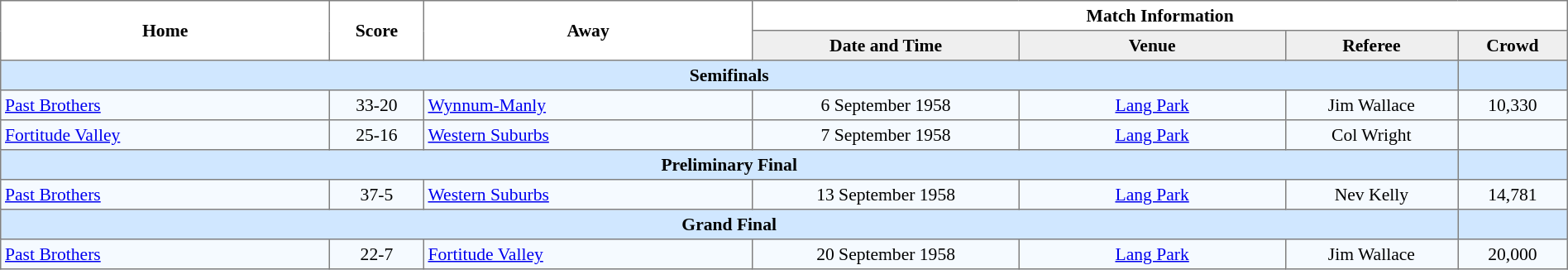<table width="100%" cellspacing="0" cellpadding="3" border="1" style="border-collapse:collapse; font-size:90%; text-align:center;">
<tr>
<th rowspan="2" width="21%">Home</th>
<th rowspan="2" width="6%">Score</th>
<th rowspan="2" width="21%">Away</th>
<th colspan="5">Match Information</th>
</tr>
<tr bgcolor="#EFEFEF">
<th width="17%">Date and Time</th>
<th width="17%">Venue</th>
<th width="11%">Referee</th>
<th>Crowd</th>
</tr>
<tr bgcolor="#D0E7FF">
<td colspan="6"><strong>Semifinals</strong></td>
<td></td>
</tr>
<tr bgcolor="#F5FAFF">
<td align="left"> <a href='#'>Past Brothers</a></td>
<td>33-20</td>
<td align="left"> <a href='#'>Wynnum-Manly</a></td>
<td>6 September 1958</td>
<td><a href='#'>Lang Park</a></td>
<td>Jim Wallace</td>
<td>10,330</td>
</tr>
<tr bgcolor="#F5FAFF">
<td align="left"> <a href='#'>Fortitude Valley</a></td>
<td>25-16</td>
<td align="left"> <a href='#'>Western Suburbs</a></td>
<td>7 September 1958</td>
<td><a href='#'>Lang Park</a></td>
<td>Col Wright</td>
<td></td>
</tr>
<tr bgcolor="#D0E7FF">
<td colspan="6"><strong>Preliminary Final</strong></td>
<td></td>
</tr>
<tr bgcolor="#F5FAFF">
<td align="left"> <a href='#'>Past Brothers</a></td>
<td>37-5</td>
<td align="left"> <a href='#'>Western Suburbs</a></td>
<td>13 September 1958</td>
<td><a href='#'>Lang Park</a></td>
<td>Nev Kelly</td>
<td>14,781</td>
</tr>
<tr bgcolor="#D0E7FF">
<td colspan="6"><strong>Grand Final</strong></td>
<td></td>
</tr>
<tr bgcolor="#F5FAFF">
<td align="left"> <a href='#'>Past Brothers</a></td>
<td>22-7</td>
<td align="left"> <a href='#'>Fortitude Valley</a></td>
<td>20 September 1958</td>
<td><a href='#'>Lang Park</a></td>
<td>Jim Wallace</td>
<td>20,000</td>
</tr>
</table>
